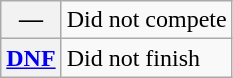<table class="wikitable">
<tr>
<th scope="row">—</th>
<td>Did not compete</td>
</tr>
<tr>
<th scope="row"><a href='#'>DNF</a></th>
<td>Did not finish</td>
</tr>
</table>
